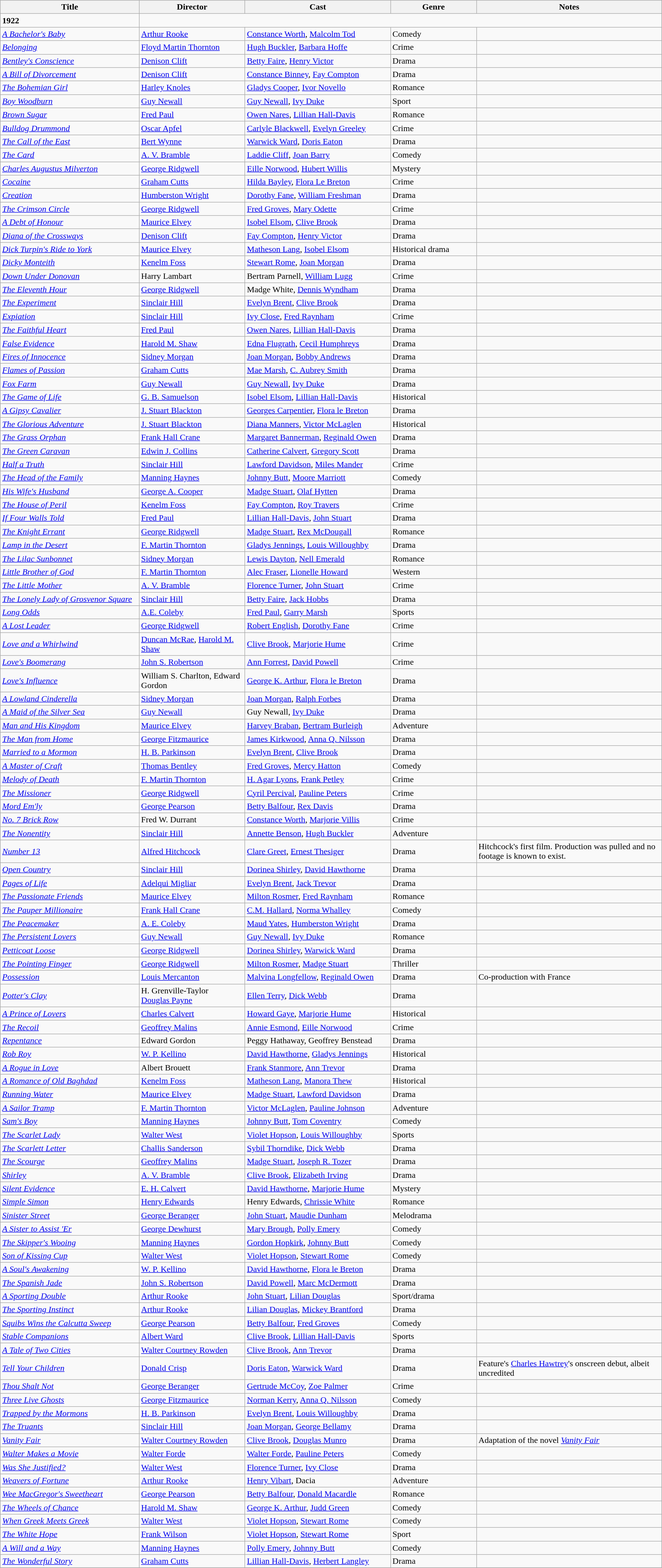<table class="wikitable">
<tr>
<th style="width:21%;">Title</th>
<th style="width:16%;">Director</th>
<th style="width:22%;">Cast</th>
<th style="width:13%;">Genre</th>
<th style="width:28%;">Notes</th>
</tr>
<tr>
<td><strong>1922</strong></td>
</tr>
<tr>
<td><em><a href='#'>A Bachelor's Baby</a></em></td>
<td><a href='#'>Arthur Rooke</a></td>
<td><a href='#'>Constance Worth</a>, <a href='#'>Malcolm Tod</a></td>
<td>Comedy</td>
<td></td>
</tr>
<tr>
<td><em><a href='#'>Belonging</a></em></td>
<td><a href='#'>Floyd Martin Thornton</a></td>
<td><a href='#'>Hugh Buckler</a>, <a href='#'>Barbara Hoffe</a></td>
<td>Crime</td>
<td></td>
</tr>
<tr>
<td><em><a href='#'>Bentley's Conscience</a></em></td>
<td><a href='#'>Denison Clift</a></td>
<td><a href='#'>Betty Faire</a>, <a href='#'>Henry Victor</a></td>
<td>Drama</td>
<td></td>
</tr>
<tr>
<td><em><a href='#'>A Bill of Divorcement</a></em></td>
<td><a href='#'>Denison Clift</a></td>
<td><a href='#'>Constance Binney</a>, <a href='#'>Fay Compton</a></td>
<td>Drama</td>
<td></td>
</tr>
<tr>
<td><em><a href='#'>The Bohemian Girl</a></em></td>
<td><a href='#'>Harley Knoles</a></td>
<td><a href='#'>Gladys Cooper</a>, <a href='#'>Ivor Novello</a></td>
<td>Romance</td>
<td></td>
</tr>
<tr>
<td><em><a href='#'>Boy Woodburn</a></em></td>
<td><a href='#'>Guy Newall</a></td>
<td><a href='#'>Guy Newall</a>, <a href='#'>Ivy Duke</a></td>
<td>Sport</td>
<td></td>
</tr>
<tr>
<td><em><a href='#'>Brown Sugar</a></em></td>
<td><a href='#'>Fred Paul</a></td>
<td><a href='#'>Owen Nares</a>, <a href='#'>Lillian Hall-Davis</a></td>
<td>Romance</td>
<td></td>
</tr>
<tr>
<td><em><a href='#'>Bulldog Drummond</a></em></td>
<td><a href='#'>Oscar Apfel</a></td>
<td><a href='#'>Carlyle Blackwell</a>, <a href='#'>Evelyn Greeley</a></td>
<td>Crime</td>
<td></td>
</tr>
<tr>
<td><em><a href='#'>The Call of the East</a></em></td>
<td><a href='#'>Bert Wynne</a></td>
<td><a href='#'>Warwick Ward</a>, <a href='#'>Doris Eaton</a></td>
<td>Drama</td>
<td></td>
</tr>
<tr>
<td><em><a href='#'>The Card</a></em></td>
<td><a href='#'>A. V. Bramble</a></td>
<td><a href='#'>Laddie Cliff</a>, <a href='#'>Joan Barry</a></td>
<td>Comedy</td>
<td></td>
</tr>
<tr>
<td><em><a href='#'>Charles Augustus Milverton</a></em></td>
<td><a href='#'>George Ridgwell</a></td>
<td><a href='#'>Eille Norwood</a>, <a href='#'>Hubert Willis</a></td>
<td>Mystery</td>
<td></td>
</tr>
<tr>
<td><em><a href='#'>Cocaine</a></em></td>
<td><a href='#'>Graham Cutts</a></td>
<td><a href='#'>Hilda Bayley</a>, <a href='#'>Flora Le Breton</a></td>
<td>Crime</td>
<td></td>
</tr>
<tr>
<td><em><a href='#'>Creation</a></em></td>
<td><a href='#'>Humberston Wright</a></td>
<td><a href='#'>Dorothy Fane</a>, <a href='#'>William Freshman</a></td>
<td>Drama</td>
<td></td>
</tr>
<tr>
<td><em><a href='#'>The Crimson Circle</a></em></td>
<td><a href='#'>George Ridgwell</a></td>
<td><a href='#'>Fred Groves</a>, <a href='#'>Mary Odette</a></td>
<td>Crime</td>
<td></td>
</tr>
<tr>
<td><em><a href='#'>A Debt of Honour</a></em></td>
<td><a href='#'>Maurice Elvey</a></td>
<td><a href='#'>Isobel Elsom</a>, <a href='#'>Clive Brook</a></td>
<td>Drama</td>
<td></td>
</tr>
<tr>
<td><em><a href='#'>Diana of the Crossways</a></em></td>
<td><a href='#'>Denison Clift</a></td>
<td><a href='#'>Fay Compton</a>, <a href='#'>Henry Victor</a></td>
<td>Drama</td>
<td></td>
</tr>
<tr>
<td><em><a href='#'>Dick Turpin's Ride to York</a></em></td>
<td><a href='#'>Maurice Elvey</a></td>
<td><a href='#'>Matheson Lang</a>, <a href='#'>Isobel Elsom</a></td>
<td>Historical drama</td>
<td></td>
</tr>
<tr>
<td><em><a href='#'>Dicky Monteith</a></em></td>
<td><a href='#'>Kenelm Foss</a></td>
<td><a href='#'>Stewart Rome</a>, <a href='#'>Joan Morgan</a></td>
<td>Drama</td>
<td></td>
</tr>
<tr>
<td><em><a href='#'>Down Under Donovan</a></em></td>
<td>Harry Lambart</td>
<td>Bertram Parnell, <a href='#'>William Lugg</a></td>
<td>Crime</td>
<td></td>
</tr>
<tr>
<td><em><a href='#'>The Eleventh Hour</a></em></td>
<td><a href='#'>George Ridgwell</a></td>
<td>Madge White, <a href='#'>Dennis Wyndham</a></td>
<td>Drama</td>
<td></td>
</tr>
<tr>
<td><em><a href='#'>The Experiment</a></em></td>
<td><a href='#'>Sinclair Hill</a></td>
<td><a href='#'>Evelyn Brent</a>, <a href='#'>Clive Brook</a></td>
<td>Drama</td>
<td></td>
</tr>
<tr>
<td><em><a href='#'>Expiation</a></em></td>
<td><a href='#'>Sinclair Hill</a></td>
<td><a href='#'>Ivy Close</a>, <a href='#'>Fred Raynham</a></td>
<td>Crime</td>
<td></td>
</tr>
<tr>
<td><em><a href='#'>The Faithful Heart</a></em></td>
<td><a href='#'>Fred Paul</a></td>
<td><a href='#'>Owen Nares</a>, <a href='#'>Lillian Hall-Davis</a></td>
<td>Drama</td>
<td></td>
</tr>
<tr>
<td><em><a href='#'>False Evidence</a></em></td>
<td><a href='#'>Harold M. Shaw</a></td>
<td><a href='#'>Edna Flugrath</a>, <a href='#'>Cecil Humphreys</a></td>
<td>Drama</td>
<td></td>
</tr>
<tr>
<td><em><a href='#'>Fires of Innocence</a></em></td>
<td><a href='#'>Sidney Morgan</a></td>
<td><a href='#'>Joan Morgan</a>, <a href='#'>Bobby Andrews</a></td>
<td>Drama</td>
<td></td>
</tr>
<tr>
<td><em><a href='#'>Flames of Passion</a></em></td>
<td><a href='#'>Graham Cutts</a></td>
<td><a href='#'>Mae Marsh</a>, <a href='#'>C. Aubrey Smith</a></td>
<td>Drama</td>
<td></td>
</tr>
<tr>
<td><em><a href='#'>Fox Farm</a></em></td>
<td><a href='#'>Guy Newall</a></td>
<td><a href='#'>Guy Newall</a>, <a href='#'>Ivy Duke</a></td>
<td>Drama</td>
<td></td>
</tr>
<tr>
<td><em><a href='#'>The Game of Life</a></em></td>
<td><a href='#'>G. B. Samuelson</a></td>
<td><a href='#'>Isobel Elsom</a>, <a href='#'>Lillian Hall-Davis</a></td>
<td>Historical</td>
<td></td>
</tr>
<tr>
<td><em><a href='#'>A Gipsy Cavalier</a></em></td>
<td><a href='#'>J. Stuart Blackton</a></td>
<td><a href='#'>Georges Carpentier</a>, <a href='#'>Flora le Breton</a></td>
<td>Drama</td>
<td></td>
</tr>
<tr>
<td><em><a href='#'>The Glorious Adventure</a></em></td>
<td><a href='#'>J. Stuart Blackton</a></td>
<td><a href='#'>Diana Manners</a>, <a href='#'>Victor McLaglen</a></td>
<td>Historical</td>
<td></td>
</tr>
<tr>
<td><em><a href='#'>The Grass Orphan</a></em></td>
<td><a href='#'>Frank Hall Crane</a></td>
<td><a href='#'>Margaret Bannerman</a>, <a href='#'>Reginald Owen</a></td>
<td>Drama</td>
<td></td>
</tr>
<tr>
<td><em><a href='#'>The Green Caravan</a></em></td>
<td><a href='#'>Edwin J. Collins</a></td>
<td><a href='#'>Catherine Calvert</a>, <a href='#'>Gregory Scott</a></td>
<td>Drama</td>
<td></td>
</tr>
<tr>
<td><em><a href='#'>Half a Truth</a></em></td>
<td><a href='#'>Sinclair Hill</a></td>
<td><a href='#'>Lawford Davidson</a>, <a href='#'>Miles Mander</a></td>
<td>Crime</td>
<td></td>
</tr>
<tr>
<td><em><a href='#'>The Head of the Family</a></em></td>
<td><a href='#'>Manning Haynes</a></td>
<td><a href='#'>Johnny Butt</a>, <a href='#'>Moore Marriott</a></td>
<td>Comedy</td>
<td></td>
</tr>
<tr>
<td><em><a href='#'>His Wife's Husband</a></em></td>
<td><a href='#'>George A. Cooper</a></td>
<td><a href='#'>Madge Stuart</a>, <a href='#'>Olaf Hytten</a></td>
<td>Drama</td>
<td></td>
</tr>
<tr>
<td><em><a href='#'>The House of Peril</a></em></td>
<td><a href='#'>Kenelm Foss</a></td>
<td><a href='#'>Fay Compton</a>, <a href='#'>Roy Travers</a></td>
<td>Crime</td>
<td></td>
</tr>
<tr>
<td><em><a href='#'>If Four Walls Told</a></em></td>
<td><a href='#'>Fred Paul</a></td>
<td><a href='#'>Lillian Hall-Davis</a>, <a href='#'>John Stuart</a></td>
<td>Drama</td>
<td></td>
</tr>
<tr>
<td><em><a href='#'>The Knight Errant</a></em></td>
<td><a href='#'>George Ridgwell</a></td>
<td><a href='#'>Madge Stuart</a>, <a href='#'>Rex McDougall</a></td>
<td>Romance</td>
<td></td>
</tr>
<tr>
<td><em><a href='#'>Lamp in the Desert</a></em></td>
<td><a href='#'>F. Martin Thornton</a></td>
<td><a href='#'>Gladys Jennings</a>, <a href='#'>Louis Willoughby</a></td>
<td>Drama</td>
<td></td>
</tr>
<tr>
<td><em><a href='#'>The Lilac Sunbonnet</a></em></td>
<td><a href='#'>Sidney Morgan</a></td>
<td><a href='#'>Lewis Dayton</a>, <a href='#'>Nell Emerald</a></td>
<td>Romance</td>
<td></td>
</tr>
<tr>
<td><em><a href='#'>Little Brother of God</a></em></td>
<td><a href='#'>F. Martin Thornton</a></td>
<td><a href='#'>Alec Fraser</a>, <a href='#'>Lionelle Howard</a></td>
<td>Western</td>
<td></td>
</tr>
<tr>
<td><em><a href='#'>The Little Mother</a></em></td>
<td><a href='#'>A. V. Bramble</a></td>
<td><a href='#'>Florence Turner</a>, <a href='#'>John Stuart</a></td>
<td>Crime</td>
<td></td>
</tr>
<tr>
<td><em><a href='#'>The Lonely Lady of Grosvenor Square</a></em></td>
<td><a href='#'>Sinclair Hill</a></td>
<td><a href='#'>Betty Faire</a>, <a href='#'>Jack Hobbs</a></td>
<td>Drama</td>
<td></td>
</tr>
<tr>
<td><em><a href='#'>Long Odds</a></em></td>
<td><a href='#'>A.E. Coleby</a></td>
<td><a href='#'>Fred Paul</a>, <a href='#'>Garry Marsh</a></td>
<td>Sports</td>
<td></td>
</tr>
<tr>
<td><em><a href='#'>A Lost Leader</a></em></td>
<td><a href='#'>George Ridgwell</a></td>
<td><a href='#'>Robert English</a>, <a href='#'>Dorothy Fane</a></td>
<td>Crime</td>
<td></td>
</tr>
<tr>
<td><em><a href='#'>Love and a Whirlwind</a></em></td>
<td><a href='#'>Duncan McRae</a>, <a href='#'>Harold M. Shaw</a></td>
<td><a href='#'>Clive Brook</a>, <a href='#'>Marjorie Hume</a></td>
<td>Crime</td>
<td></td>
</tr>
<tr>
<td><em><a href='#'>Love's Boomerang</a></em></td>
<td><a href='#'>John S. Robertson</a></td>
<td><a href='#'>Ann Forrest</a>, <a href='#'>David Powell</a></td>
<td>Crime</td>
</tr>
<tr>
<td><em><a href='#'>Love's Influence</a></em></td>
<td>William S. Charlton, Edward Gordon</td>
<td><a href='#'>George K. Arthur</a>, <a href='#'>Flora le Breton</a></td>
<td>Drama</td>
<td></td>
</tr>
<tr>
<td><em><a href='#'>A Lowland Cinderella</a></em></td>
<td><a href='#'>Sidney Morgan</a></td>
<td><a href='#'>Joan Morgan</a>, <a href='#'>Ralph Forbes</a></td>
<td>Drama</td>
<td></td>
</tr>
<tr>
<td><em><a href='#'>A Maid of the Silver Sea</a></em></td>
<td><a href='#'>Guy Newall</a></td>
<td>Guy Newall, <a href='#'>Ivy Duke</a></td>
<td>Drama</td>
<td></td>
</tr>
<tr>
<td><em><a href='#'>Man and His Kingdom</a></em></td>
<td><a href='#'>Maurice Elvey</a></td>
<td><a href='#'>Harvey Braban</a>, <a href='#'>Bertram Burleigh</a></td>
<td>Adventure</td>
<td></td>
</tr>
<tr>
<td><em><a href='#'>The Man from Home</a></em></td>
<td><a href='#'>George Fitzmaurice</a></td>
<td><a href='#'>James Kirkwood</a>, <a href='#'>Anna Q. Nilsson</a></td>
<td>Drama</td>
<td></td>
</tr>
<tr>
<td><em><a href='#'>Married to a Mormon</a></em></td>
<td><a href='#'>H. B. Parkinson</a></td>
<td><a href='#'>Evelyn Brent</a>, <a href='#'>Clive Brook</a></td>
<td>Drama</td>
<td></td>
</tr>
<tr>
<td><em><a href='#'>A Master of Craft</a></em></td>
<td><a href='#'>Thomas Bentley</a></td>
<td><a href='#'>Fred Groves</a>, <a href='#'>Mercy Hatton</a></td>
<td>Comedy</td>
<td></td>
</tr>
<tr>
<td><em><a href='#'>Melody of Death</a></em></td>
<td><a href='#'>F. Martin Thornton</a></td>
<td><a href='#'>H. Agar Lyons</a>, <a href='#'>Frank Petley</a></td>
<td>Crime</td>
<td></td>
</tr>
<tr>
<td><em><a href='#'>The Missioner</a></em></td>
<td><a href='#'>George Ridgwell</a></td>
<td><a href='#'>Cyril Percival</a>, <a href='#'>Pauline Peters</a></td>
<td>Crime</td>
<td></td>
</tr>
<tr>
<td><em><a href='#'>Mord Em'ly</a></em></td>
<td><a href='#'>George Pearson</a></td>
<td><a href='#'>Betty Balfour</a>, <a href='#'>Rex Davis</a></td>
<td>Drama</td>
<td></td>
</tr>
<tr>
<td><em><a href='#'>No. 7 Brick Row</a></em></td>
<td>Fred W. Durrant</td>
<td><a href='#'>Constance Worth</a>, <a href='#'>Marjorie Villis</a></td>
<td>Crime</td>
<td></td>
</tr>
<tr>
<td><em><a href='#'>The Nonentity</a></em></td>
<td><a href='#'>Sinclair Hill</a></td>
<td><a href='#'>Annette Benson</a>, <a href='#'>Hugh Buckler</a></td>
<td>Adventure</td>
<td></td>
</tr>
<tr>
<td><em><a href='#'>Number 13</a></em></td>
<td><a href='#'>Alfred Hitchcock</a></td>
<td><a href='#'>Clare Greet</a>, <a href='#'>Ernest Thesiger</a></td>
<td>Drama</td>
<td>Hitchcock's first film. Production was pulled and no footage is known to exist.</td>
</tr>
<tr>
<td><em><a href='#'>Open Country</a></em></td>
<td><a href='#'>Sinclair Hill</a></td>
<td><a href='#'>Dorinea Shirley</a>, <a href='#'>David Hawthorne</a></td>
<td>Drama</td>
<td></td>
</tr>
<tr>
<td><em><a href='#'>Pages of Life</a></em></td>
<td><a href='#'>Adelqui Migliar</a></td>
<td><a href='#'>Evelyn Brent</a>, <a href='#'>Jack Trevor</a></td>
<td>Drama</td>
<td></td>
</tr>
<tr>
<td><em><a href='#'>The Passionate Friends</a></em></td>
<td><a href='#'>Maurice Elvey</a></td>
<td><a href='#'>Milton Rosmer</a>, <a href='#'>Fred Raynham</a></td>
<td>Romance</td>
<td></td>
</tr>
<tr>
<td><em><a href='#'>The Pauper Millionaire</a></em></td>
<td><a href='#'>Frank Hall Crane</a></td>
<td><a href='#'>C.M. Hallard</a>, <a href='#'>Norma Whalley</a></td>
<td>Comedy</td>
<td></td>
</tr>
<tr>
<td><em><a href='#'>The Peacemaker</a></em></td>
<td><a href='#'>A. E. Coleby</a></td>
<td><a href='#'>Maud Yates</a>, <a href='#'>Humberston Wright</a></td>
<td>Drama</td>
<td></td>
</tr>
<tr>
<td><em><a href='#'>The Persistent Lovers</a></em></td>
<td><a href='#'>Guy Newall</a></td>
<td><a href='#'>Guy Newall</a>, <a href='#'>Ivy Duke</a></td>
<td>Romance</td>
<td></td>
</tr>
<tr>
<td><em><a href='#'>Petticoat Loose</a></em></td>
<td><a href='#'>George Ridgwell</a></td>
<td><a href='#'>Dorinea Shirley</a>, <a href='#'>Warwick Ward</a></td>
<td>Drama</td>
<td></td>
</tr>
<tr>
<td><em><a href='#'>The Pointing Finger</a></em></td>
<td><a href='#'>George Ridgwell</a></td>
<td><a href='#'>Milton Rosmer</a>, <a href='#'>Madge Stuart</a></td>
<td>Thriller</td>
<td></td>
</tr>
<tr>
<td><em><a href='#'>Possession</a></em></td>
<td><a href='#'>Louis Mercanton</a></td>
<td><a href='#'>Malvina Longfellow</a>, <a href='#'>Reginald Owen</a></td>
<td>Drama</td>
<td>Co-production with France</td>
</tr>
<tr>
<td><em><a href='#'>Potter's Clay</a></em></td>
<td>H. Grenville-Taylor <br> <a href='#'>Douglas Payne</a></td>
<td><a href='#'>Ellen Terry</a>, <a href='#'>Dick Webb</a></td>
<td>Drama</td>
<td></td>
</tr>
<tr>
<td><em><a href='#'>A Prince of Lovers</a></em></td>
<td><a href='#'>Charles Calvert</a></td>
<td><a href='#'>Howard Gaye</a>, <a href='#'>Marjorie Hume</a></td>
<td>Historical</td>
<td></td>
</tr>
<tr>
<td><em><a href='#'>The Recoil</a></em></td>
<td><a href='#'>Geoffrey Malins</a></td>
<td><a href='#'>Annie Esmond</a>, <a href='#'>Eille Norwood</a></td>
<td>Crime</td>
<td></td>
</tr>
<tr>
<td><em><a href='#'>Repentance</a></em></td>
<td>Edward Gordon</td>
<td>Peggy Hathaway, Geoffrey Benstead</td>
<td>Drama</td>
<td></td>
</tr>
<tr>
<td><em><a href='#'>Rob Roy</a></em></td>
<td><a href='#'>W. P. Kellino</a></td>
<td><a href='#'>David Hawthorne</a>, <a href='#'>Gladys Jennings</a></td>
<td>Historical</td>
<td></td>
</tr>
<tr>
<td><em><a href='#'>A Rogue in Love</a></em></td>
<td>Albert Brouett</td>
<td><a href='#'>Frank Stanmore</a>, <a href='#'>Ann Trevor</a></td>
<td>Drama</td>
<td></td>
</tr>
<tr>
<td><em><a href='#'>A Romance of Old Baghdad</a></em></td>
<td><a href='#'>Kenelm Foss</a></td>
<td><a href='#'>Matheson Lang</a>, <a href='#'>Manora Thew</a></td>
<td>Historical</td>
<td></td>
</tr>
<tr>
<td><em><a href='#'>Running Water</a></em></td>
<td><a href='#'>Maurice Elvey</a></td>
<td><a href='#'>Madge Stuart</a>, <a href='#'>Lawford Davidson</a></td>
<td>Drama</td>
<td></td>
</tr>
<tr>
<td><em><a href='#'>A Sailor Tramp</a></em></td>
<td><a href='#'>F. Martin Thornton</a></td>
<td><a href='#'>Victor McLaglen</a>, <a href='#'>Pauline Johnson</a></td>
<td>Adventure</td>
<td></td>
</tr>
<tr>
<td><em><a href='#'>Sam's Boy</a></em></td>
<td><a href='#'>Manning Haynes</a></td>
<td><a href='#'>Johnny Butt</a>, <a href='#'>Tom Coventry</a></td>
<td>Comedy</td>
<td></td>
</tr>
<tr>
<td><em><a href='#'>The Scarlet Lady</a></em></td>
<td><a href='#'>Walter West</a></td>
<td><a href='#'>Violet Hopson</a>, <a href='#'>Louis Willoughby</a></td>
<td>Sports</td>
<td></td>
</tr>
<tr>
<td><em><a href='#'>The Scarlett Letter</a></em></td>
<td><a href='#'>Challis Sanderson</a></td>
<td><a href='#'>Sybil Thorndike</a>, <a href='#'>Dick Webb</a></td>
<td>Drama</td>
<td></td>
</tr>
<tr>
<td><em><a href='#'>The Scourge</a></em></td>
<td><a href='#'>Geoffrey Malins</a></td>
<td><a href='#'>Madge Stuart</a>, <a href='#'>Joseph R. Tozer</a></td>
<td>Drama</td>
<td></td>
</tr>
<tr>
<td><em><a href='#'>Shirley</a></em></td>
<td><a href='#'>A. V. Bramble</a></td>
<td><a href='#'>Clive Brook</a>, <a href='#'>Elizabeth Irving</a></td>
<td>Drama</td>
<td></td>
</tr>
<tr>
<td><em><a href='#'>Silent Evidence</a></em></td>
<td><a href='#'>E. H. Calvert</a></td>
<td><a href='#'>David Hawthorne</a>, <a href='#'>Marjorie Hume</a></td>
<td>Mystery</td>
<td></td>
</tr>
<tr>
<td><em><a href='#'>Simple Simon</a></em></td>
<td><a href='#'>Henry Edwards</a></td>
<td>Henry Edwards, <a href='#'>Chrissie White</a></td>
<td>Romance</td>
<td></td>
</tr>
<tr>
<td><em><a href='#'>Sinister Street</a></em></td>
<td><a href='#'>George Beranger</a></td>
<td><a href='#'>John Stuart</a>, <a href='#'>Maudie Dunham</a></td>
<td>Melodrama</td>
<td></td>
</tr>
<tr>
<td><em><a href='#'>A Sister to Assist 'Er</a></em></td>
<td><a href='#'>George Dewhurst</a></td>
<td><a href='#'>Mary Brough</a>, <a href='#'>Polly Emery</a></td>
<td>Comedy</td>
<td></td>
</tr>
<tr>
<td><em><a href='#'>The Skipper's Wooing</a></em></td>
<td><a href='#'>Manning Haynes</a></td>
<td><a href='#'>Gordon Hopkirk</a>, <a href='#'>Johnny Butt</a></td>
<td>Comedy</td>
<td></td>
</tr>
<tr>
<td><em><a href='#'>Son of Kissing Cup</a></em></td>
<td><a href='#'>Walter West</a></td>
<td><a href='#'>Violet Hopson</a>, <a href='#'>Stewart Rome</a></td>
<td>Comedy</td>
<td></td>
</tr>
<tr>
<td><em><a href='#'>A Soul's Awakening</a></em></td>
<td><a href='#'>W. P. Kellino</a></td>
<td><a href='#'>David Hawthorne</a>, <a href='#'>Flora le Breton</a></td>
<td>Drama</td>
<td></td>
</tr>
<tr>
<td><em><a href='#'>The Spanish Jade</a></em></td>
<td><a href='#'>John S. Robertson</a></td>
<td><a href='#'>David Powell</a>, <a href='#'>Marc McDermott</a></td>
<td>Drama</td>
<td></td>
</tr>
<tr>
<td><em><a href='#'>A Sporting Double</a></em></td>
<td><a href='#'>Arthur Rooke</a></td>
<td><a href='#'>John Stuart</a>, <a href='#'>Lilian Douglas</a></td>
<td>Sport/drama</td>
<td></td>
</tr>
<tr>
<td><em><a href='#'>The Sporting Instinct</a></em></td>
<td><a href='#'>Arthur Rooke</a></td>
<td><a href='#'>Lilian Douglas</a>, <a href='#'>Mickey Brantford</a></td>
<td>Drama</td>
<td></td>
</tr>
<tr>
<td><em><a href='#'>Squibs Wins the Calcutta Sweep</a></em></td>
<td><a href='#'>George Pearson</a></td>
<td><a href='#'>Betty Balfour</a>, <a href='#'>Fred Groves</a></td>
<td>Comedy</td>
<td></td>
</tr>
<tr>
<td><em><a href='#'>Stable Companions</a></em></td>
<td><a href='#'>Albert Ward</a></td>
<td><a href='#'>Clive Brook</a>, <a href='#'>Lillian Hall-Davis</a></td>
<td>Sports</td>
<td></td>
</tr>
<tr>
<td><em><a href='#'>A Tale of Two Cities</a></em></td>
<td><a href='#'>Walter Courtney Rowden</a></td>
<td><a href='#'>Clive Brook</a>, <a href='#'>Ann Trevor</a></td>
<td>Drama</td>
<td></td>
</tr>
<tr>
<td><em><a href='#'>Tell Your Children</a></em></td>
<td><a href='#'>Donald Crisp</a></td>
<td><a href='#'>Doris Eaton</a>, <a href='#'>Warwick Ward</a></td>
<td>Drama</td>
<td>Feature's <a href='#'>Charles Hawtrey</a>'s onscreen debut, albeit uncredited</td>
</tr>
<tr>
<td><em><a href='#'>Thou Shalt Not</a></em></td>
<td><a href='#'>George Beranger</a></td>
<td><a href='#'>Gertrude McCoy</a>, <a href='#'>Zoe Palmer</a></td>
<td>Crime</td>
<td></td>
</tr>
<tr>
<td><em><a href='#'>Three Live Ghosts</a></em></td>
<td><a href='#'>George Fitzmaurice</a></td>
<td><a href='#'>Norman Kerry</a>, <a href='#'>Anna Q. Nilsson</a></td>
<td>Comedy</td>
<td></td>
</tr>
<tr>
<td><em><a href='#'>Trapped by the Mormons</a></em></td>
<td><a href='#'>H. B. Parkinson</a></td>
<td><a href='#'>Evelyn Brent</a>, <a href='#'>Louis Willoughby</a></td>
<td>Drama</td>
<td></td>
</tr>
<tr>
<td><em><a href='#'>The Truants</a></em></td>
<td><a href='#'>Sinclair Hill</a></td>
<td><a href='#'>Joan Morgan</a>, <a href='#'>George Bellamy</a></td>
<td>Drama</td>
<td></td>
</tr>
<tr>
<td><em><a href='#'>Vanity Fair</a></em></td>
<td><a href='#'>Walter Courtney Rowden</a></td>
<td><a href='#'>Clive Brook</a>, <a href='#'>Douglas Munro</a></td>
<td>Drama</td>
<td>Adaptation of the novel <em><a href='#'>Vanity Fair</a></em></td>
</tr>
<tr>
<td><em><a href='#'>Walter Makes a Movie</a></em></td>
<td><a href='#'>Walter Forde</a></td>
<td><a href='#'>Walter Forde</a>, <a href='#'>Pauline Peters</a></td>
<td>Comedy</td>
<td></td>
</tr>
<tr>
<td><em><a href='#'>Was She Justified?</a></em></td>
<td><a href='#'>Walter West</a></td>
<td><a href='#'>Florence Turner</a>, <a href='#'>Ivy Close</a></td>
<td>Drama</td>
<td></td>
</tr>
<tr>
<td><em><a href='#'>Weavers of Fortune</a></em></td>
<td><a href='#'>Arthur Rooke</a></td>
<td><a href='#'>Henry Vibart</a>, Dacia</td>
<td>Adventure</td>
<td></td>
</tr>
<tr>
<td><em><a href='#'>Wee MacGregor's Sweetheart</a></em></td>
<td><a href='#'>George Pearson</a></td>
<td><a href='#'>Betty Balfour</a>, <a href='#'>Donald Macardle</a></td>
<td>Romance</td>
<td></td>
</tr>
<tr>
<td><em><a href='#'>The Wheels of Chance</a></em></td>
<td><a href='#'>Harold M. Shaw</a></td>
<td><a href='#'>George K. Arthur</a>, <a href='#'>Judd Green</a></td>
<td>Comedy</td>
<td></td>
</tr>
<tr>
<td><em><a href='#'>When Greek Meets Greek</a></em></td>
<td><a href='#'>Walter West</a></td>
<td><a href='#'>Violet Hopson</a>, <a href='#'>Stewart Rome</a></td>
<td>Comedy</td>
<td></td>
</tr>
<tr>
<td><em><a href='#'>The White Hope</a></em></td>
<td><a href='#'>Frank Wilson</a></td>
<td><a href='#'>Violet Hopson</a>, <a href='#'>Stewart Rome</a></td>
<td>Sport</td>
<td></td>
</tr>
<tr>
<td><em><a href='#'>A Will and a Way</a></em></td>
<td><a href='#'>Manning Haynes</a></td>
<td><a href='#'>Polly Emery</a>, <a href='#'>Johnny Butt</a></td>
<td>Comedy</td>
<td></td>
</tr>
<tr>
<td><em><a href='#'>The Wonderful Story</a></em></td>
<td><a href='#'>Graham Cutts</a></td>
<td><a href='#'>Lillian Hall-Davis</a>, <a href='#'>Herbert Langley</a></td>
<td>Drama</td>
<td></td>
</tr>
<tr>
</tr>
</table>
